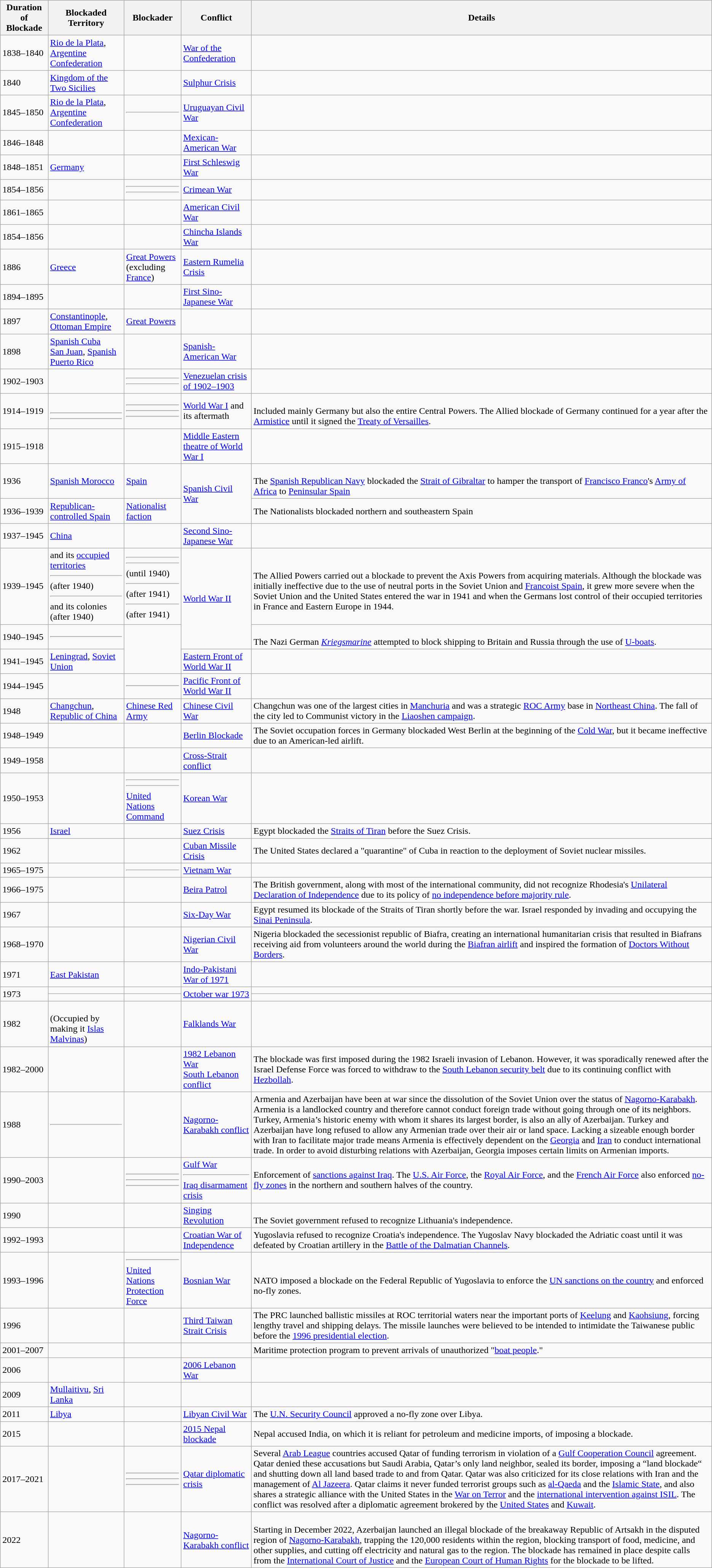<table class="wikitable">
<tr>
<th>Duration of Blockade</th>
<th>Blockaded Territory</th>
<th>Blockader</th>
<th>Conflict</th>
<th>Details</th>
</tr>
<tr>
<td>1838–1840</td>
<td> <a href='#'>Rio de la Plata</a>, <a href='#'>Argentine Confederation</a></td>
<td></td>
<td><a href='#'>War of the Confederation</a></td>
<td></td>
</tr>
<tr>
<td>1840</td>
<td> <a href='#'>Kingdom of the Two Sicilies</a></td>
<td></td>
<td><a href='#'>Sulphur Crisis</a></td>
<td></td>
</tr>
<tr>
<td>1845–1850</td>
<td> <a href='#'>Rio de la Plata</a>, <a href='#'>Argentine Confederation</a></td>
<td><hr></td>
<td><a href='#'>Uruguayan Civil War</a></td>
<td></td>
</tr>
<tr>
<td>1846–1848</td>
<td></td>
<td></td>
<td><a href='#'>Mexican-American War</a></td>
<td></td>
</tr>
<tr>
<td>1848–1851</td>
<td> <a href='#'>Germany</a></td>
<td></td>
<td><a href='#'>First Schleswig War</a></td>
<td></td>
</tr>
<tr>
<td>1854–1856</td>
<td></td>
<td><hr><hr></td>
<td><a href='#'>Crimean War</a></td>
<td></td>
</tr>
<tr>
<td>1861–1865</td>
<td></td>
<td></td>
<td><a href='#'>American Civil War</a></td>
<td></td>
</tr>
<tr>
<td>1854–1856</td>
<td></td>
<td></td>
<td><a href='#'>Chincha Islands War</a></td>
<td></td>
</tr>
<tr>
<td>1886</td>
<td> <a href='#'>Greece</a></td>
<td><a href='#'>Great Powers</a> (excluding <a href='#'>France</a>)</td>
<td><a href='#'>Eastern Rumelia Crisis</a></td>
<td></td>
</tr>
<tr>
<td>1894–1895</td>
<td></td>
<td></td>
<td><a href='#'>First Sino-Japanese War</a></td>
<td></td>
</tr>
<tr>
<td>1897</td>
<td> <a href='#'>Constantinople</a>, <a href='#'>Ottoman Empire</a></td>
<td><a href='#'>Great Powers</a></td>
<td></td>
<td></td>
</tr>
<tr>
<td>1898</td>
<td> <a href='#'>Spanish Cuba</a><br> <a href='#'>San Juan</a>, <a href='#'>Spanish Puerto Rico</a></td>
<td></td>
<td><a href='#'>Spanish-American War</a></td>
<td></td>
</tr>
<tr>
<td>1902–1903</td>
<td></td>
<td><hr><hr></td>
<td><a href='#'>Venezuelan crisis of 1902–1903</a></td>
<td></td>
</tr>
<tr>
<td>1914–1919</td>
<td><br><hr><hr></td>
<td><hr><hr><hr></td>
<td><a href='#'>World War I</a> and its aftermath</td>
<td><br>Included mainly Germany but also the entire Central Powers. The Allied blockade of Germany continued for a year after the <a href='#'>Armistice</a> until it signed the <a href='#'>Treaty of Versailles</a>.</td>
</tr>
<tr>
<td>1915–1918</td>
<td></td>
<td></td>
<td><a href='#'>Middle Eastern theatre of World War I</a></td>
<td></td>
</tr>
<tr>
<td>1936</td>
<td> <a href='#'>Spanish Morocco</a></td>
<td> <a href='#'>Spain</a></td>
<td rowspan="2"><a href='#'>Spanish Civil War</a></td>
<td><br>The <a href='#'>Spanish Republican Navy</a> blockaded the <a href='#'>Strait of Gibraltar</a> to hamper the transport of <a href='#'>Francisco Franco</a>'s <a href='#'>Army of Africa</a> to <a href='#'>Peninsular Spain</a></td>
</tr>
<tr>
<td>1936–1939</td>
<td> <a href='#'>Republican-controlled Spain</a></td>
<td> <a href='#'>Nationalist faction</a></td>
<td>The Nationalists blockaded northern and southeastern Spain</td>
</tr>
<tr>
<td>1937–1945</td>
<td> <a href='#'>China</a></td>
<td></td>
<td><a href='#'>Second Sino-Japanese War</a></td>
<td></td>
</tr>
<tr>
<td>1939–1945</td>
<td> and its <a href='#'>occupied territories</a><hr> (after 1940)<hr> and its colonies (after 1940)</td>
<td><hr><hr> (until 1940)<hr> (after 1941)<hr> (after 1941)</td>
<td rowspan="2"><a href='#'>World War II</a></td>
<td><br>The Allied Powers carried out a blockade to prevent the Axis Powers from acquiring materials. Although the blockade was initially ineffective due to the use of neutral ports in the Soviet Union and <a href='#'>Francoist Spain</a>, it grew more severe when the Soviet Union and the United States entered the war in 1941 and when the Germans lost control of their occupied territories in France and Eastern Europe in 1944.</td>
</tr>
<tr>
<td>1940–1945</td>
<td><hr></td>
<td rowspan="2"></td>
<td><br>The Nazi German <em><a href='#'>Kriegsmarine</a></em> attempted to block shipping to Britain and Russia through the use of <a href='#'>U-boats</a>.</td>
</tr>
<tr>
<td>1941–1945</td>
<td> <a href='#'>Leningrad</a>, <a href='#'>Soviet Union</a></td>
<td><a href='#'>Eastern Front of World War II</a></td>
<td></td>
</tr>
<tr>
<td>1944–1945</td>
<td></td>
<td><hr></td>
<td><a href='#'>Pacific Front of World War II</a></td>
<td></td>
</tr>
<tr>
<td>1948</td>
<td> <a href='#'>Changchun</a>, <a href='#'>Republic of China</a></td>
<td> <a href='#'>Chinese Red Army</a></td>
<td><a href='#'>Chinese Civil War</a></td>
<td>Changchun was one of the largest cities in <a href='#'>Manchuria</a> and was a strategic <a href='#'>ROC Army</a> base in <a href='#'>Northeast China</a>. The fall of the city led to Communist victory in the <a href='#'>Liaoshen campaign</a>.</td>
</tr>
<tr>
<td>1948–1949</td>
<td></td>
<td></td>
<td><a href='#'>Berlin Blockade</a></td>
<td>The Soviet occupation forces in Germany blockaded West Berlin at the beginning of the <a href='#'>Cold War</a>, but it became ineffective due to an American-led airlift.</td>
</tr>
<tr>
<td>1949–1958</td>
<td></td>
<td></td>
<td><a href='#'>Cross-Strait conflict</a></td>
<td></td>
</tr>
<tr>
<td>1950–1953</td>
<td></td>
<td><hr><hr> <a href='#'>United Nations Command</a></td>
<td><a href='#'>Korean War</a></td>
<td></td>
</tr>
<tr>
<td>1956</td>
<td> <a href='#'>Israel</a></td>
<td></td>
<td><a href='#'>Suez Crisis</a></td>
<td>Egypt blockaded the <a href='#'>Straits of Tiran</a> before the Suez Crisis.</td>
</tr>
<tr>
<td>1962</td>
<td></td>
<td></td>
<td><a href='#'>Cuban Missile Crisis</a></td>
<td>The United States declared a "quarantine" of Cuba in reaction to the deployment of Soviet nuclear missiles.</td>
</tr>
<tr>
<td>1965–1975</td>
<td></td>
<td><hr></td>
<td><a href='#'>Vietnam War</a></td>
<td></td>
</tr>
<tr>
<td>1966–1975</td>
<td></td>
<td></td>
<td><a href='#'>Beira Patrol</a></td>
<td>The British government, along with most of the international community, did not recognize Rhodesia's <a href='#'>Unilateral Declaration of Independence</a> due to its policy of <a href='#'>no independence before majority rule</a>.</td>
</tr>
<tr>
<td>1967</td>
<td></td>
<td></td>
<td><a href='#'>Six-Day War</a></td>
<td>Egypt resumed its blockade of the Straits of Tiran shortly before the war. Israel responded by invading and occupying the <a href='#'>Sinai Peninsula</a>.</td>
</tr>
<tr>
<td>1968–1970</td>
<td></td>
<td></td>
<td><a href='#'>Nigerian Civil War</a></td>
<td>Nigeria blockaded the secessionist republic of Biafra, creating an international humanitarian crisis that resulted in Biafrans receiving aid from volunteers around the world during the <a href='#'>Biafran airlift</a> and inspired the formation of <a href='#'>Doctors Without Borders</a>.</td>
</tr>
<tr>
<td>1971</td>
<td> <a href='#'>East Pakistan</a></td>
<td></td>
<td><a href='#'>Indo-Pakistani War of 1971</a></td>
<td></td>
</tr>
<tr>
<td rowspan="2">1973</td>
<td></td>
<td></td>
<td rowspan="2"><a href='#'>October war 1973</a></td>
<td></td>
</tr>
<tr>
<td></td>
<td></td>
<td></td>
</tr>
<tr>
<td>1982</td>
<td><br>(Occupied by  making it  <a href='#'>Islas Malvinas</a>)</td>
<td></td>
<td><a href='#'>Falklands War</a></td>
<td></td>
</tr>
<tr>
<td>1982–2000</td>
<td></td>
<td></td>
<td><a href='#'>1982 Lebanon War</a><br><a href='#'>South Lebanon conflict</a></td>
<td>The blockade was first imposed during the 1982 Israeli invasion of Lebanon. However, it was sporadically renewed after the Israel Defense Force was forced to withdraw to the <a href='#'>South Lebanon security belt</a> due to its continuing conflict with <a href='#'>Hezbollah</a>.</td>
</tr>
<tr>
<td>1988</td>
<td><hr></td>
<td><br></td>
<td><a href='#'>Nagorno-Karabakh conflict</a></td>
<td>Armenia and Azerbaijan have been at war since the dissolution of the Soviet Union over the status of <a href='#'>Nagorno-Karabakh</a>. Armenia is a landlocked country and therefore cannot conduct foreign trade without going through one of its neighbors. Turkey, Armenia’s historic enemy with whom it shares its largest border, is also an ally of Azerbaijan. Turkey and Azerbaijan have long refused to allow any Armenian trade over their air or land space. Lacking a sizeable enough border with Iran to facilitate major trade means Armenia is effectively dependent on the <a href='#'>Georgia</a> and <a href='#'>Iran</a> to conduct international trade. In order to avoid disturbing relations with Azerbaijan, Georgia imposes certain limits on Armenian imports.</td>
</tr>
<tr>
<td>1990–2003</td>
<td></td>
<td><hr><hr><hr></td>
<td><a href='#'>Gulf War</a><hr><a href='#'>Iraq disarmament crisis</a></td>
<td>Enforcement of <a href='#'>sanctions against Iraq</a>. The <a href='#'>U.S. Air Force</a>, the <a href='#'>Royal Air Force</a>, and the <a href='#'>French Air Force</a> also enforced <a href='#'>no-fly zones</a> in the northern and southern halves of the country.</td>
</tr>
<tr>
<td>1990</td>
<td></td>
<td></td>
<td><a href='#'>Singing Revolution</a></td>
<td><br>The Soviet government refused to recognize Lithuania's independence.</td>
</tr>
<tr>
<td>1992–1993</td>
<td></td>
<td></td>
<td><a href='#'>Croatian War of Independence</a></td>
<td>Yugoslavia refused to recognize Croatia's independence. The Yugoslav Navy blockaded the Adriatic coast until it was defeated by Croatian artillery in the <a href='#'>Battle of the Dalmatian Channels</a>.</td>
</tr>
<tr>
<td>1993–1996</td>
<td></td>
<td><hr> <a href='#'>United Nations Protection Force</a></td>
<td><a href='#'>Bosnian War</a></td>
<td><br>NATO imposed a blockade on the Federal Republic of Yugoslavia to enforce the <a href='#'>UN sanctions on the country</a> and enforced no-fly zones.</td>
</tr>
<tr>
<td>1996</td>
<td></td>
<td></td>
<td><a href='#'>Third Taiwan Strait Crisis</a></td>
<td>The PRC launched ballistic missiles at ROC territorial waters near the important ports of <a href='#'>Keelung</a> and <a href='#'>Kaohsiung</a>, forcing lengthy travel and shipping delays. The missile launches were believed to be intended to intimidate the Taiwanese public before the <a href='#'>1996 presidential election</a>.</td>
</tr>
<tr>
<td>2001–2007</td>
<td></td>
<td></td>
<td></td>
<td>Maritime protection program to prevent arrivals of unauthorized "<a href='#'>boat people</a>."</td>
</tr>
<tr>
<td>2006</td>
<td></td>
<td></td>
<td><a href='#'>2006 Lebanon War</a></td>
<td></td>
</tr>
<tr>
<td>2009</td>
<td> <a href='#'>Mullaitivu</a>, <a href='#'>Sri Lanka</a></td>
<td></td>
<td></td>
<td></td>
</tr>
<tr>
<td>2011</td>
<td> <a href='#'>Libya</a></td>
<td></td>
<td><a href='#'>Libyan Civil War</a></td>
<td>The <a href='#'>U.N. Security Council</a> approved a no-fly zone over Libya.</td>
</tr>
<tr>
<td>2015</td>
<td></td>
<td></td>
<td><a href='#'>2015 Nepal blockade</a></td>
<td>Nepal accused India, on which it is reliant for petroleum and medicine imports, of imposing a blockade.</td>
</tr>
<tr>
<td>2017–2021</td>
<td></td>
<td><hr><hr><hr></td>
<td><a href='#'>Qatar diplomatic crisis</a></td>
<td>Several <a href='#'>Arab League</a> countries accused Qatar of funding terrorism in violation of a <a href='#'>Gulf Cooperation Council</a> agreement. Qatar denied these accusations but Saudi Arabia, Qatar’s only land neighbor, sealed its border, imposing a “land blockade“ and shutting down all land based trade to and from Qatar. Qatar was also criticized for its close relations with Iran and the management of <a href='#'>Al Jazeera</a>. Qatar claims it never funded terrorist groups such as <a href='#'>al-Qaeda</a> and the <a href='#'>Islamic State</a>, and also shares a strategic alliance with the United States in the <a href='#'>War on Terror</a> and the <a href='#'>international intervention against ISIL</a>. The conflict was resolved after a diplomatic agreement brokered by the <a href='#'>United States</a> and <a href='#'>Kuwait</a>.</td>
</tr>
<tr>
<td>2022</td>
<td></td>
<td></td>
<td><a href='#'>Nagorno-Karabakh conflict</a></td>
<td><br>Starting in December 2022, Azerbaijan launched an illegal blockade of the breakaway Republic of Artsakh in the disputed region of <a href='#'>Nagorno-Karabakh</a>, trapping the 120,000 residents within the region, blocking transport of food, medicine, and other supplies, and cutting off electricity and natural gas to the region. The blockade has remained in place despite calls from the <a href='#'>International Court of Justice</a> and the <a href='#'>European Court of Human Rights</a> for the blockade to be lifted.</td>
</tr>
</table>
